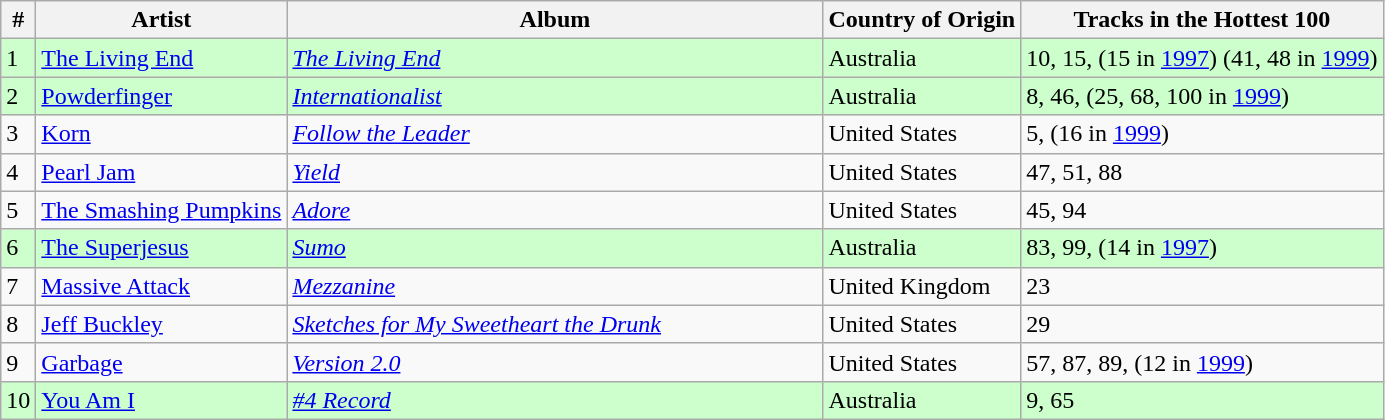<table class="wikitable">
<tr>
<th>#</th>
<th>Artist</th>
<th style="width:350px;">Album</th>
<th>Country of Origin</th>
<th>Tracks in the Hottest 100</th>
</tr>
<tr style="background:#ccffcc">
<td>1</td>
<td><a href='#'>The Living End</a></td>
<td><a href='#'><em>The Living End</em></a></td>
<td>Australia</td>
<td>10, 15, (15 in <a href='#'>1997</a>) (41, 48 in <a href='#'>1999</a>)</td>
</tr>
<tr style="background:#ccffcc">
<td>2</td>
<td><a href='#'>Powderfinger</a></td>
<td><a href='#'><em>Internationalist</em></a></td>
<td>Australia</td>
<td>8, 46, (25, 68, 100 in <a href='#'>1999</a>)</td>
</tr>
<tr>
<td>3</td>
<td><a href='#'>Korn</a></td>
<td><a href='#'><em>Follow the Leader</em></a></td>
<td>United States</td>
<td>5, (16 in <a href='#'>1999</a>)</td>
</tr>
<tr>
<td>4</td>
<td><a href='#'>Pearl Jam</a></td>
<td><a href='#'><em>Yield</em></a></td>
<td>United States</td>
<td>47, 51, 88</td>
</tr>
<tr>
<td>5</td>
<td><a href='#'>The Smashing Pumpkins</a></td>
<td><a href='#'><em>Adore</em></a></td>
<td>United States</td>
<td>45, 94</td>
</tr>
<tr style="background:#ccffcc">
<td>6</td>
<td><a href='#'>The Superjesus</a></td>
<td><a href='#'><em>Sumo</em></a></td>
<td>Australia</td>
<td>83, 99, (14 in <a href='#'>1997</a>)</td>
</tr>
<tr>
<td>7</td>
<td><a href='#'>Massive Attack</a></td>
<td><a href='#'><em>Mezzanine</em></a></td>
<td>United Kingdom</td>
<td>23</td>
</tr>
<tr>
<td>8</td>
<td><a href='#'>Jeff Buckley</a></td>
<td><em><a href='#'>Sketches for My Sweetheart the Drunk</a></em></td>
<td>United States</td>
<td>29</td>
</tr>
<tr>
<td>9</td>
<td><a href='#'>Garbage</a></td>
<td><em><a href='#'>Version 2.0</a></em></td>
<td>United States</td>
<td>57, 87, 89, (12 in <a href='#'>1999</a>)</td>
</tr>
<tr style="background:#ccffcc">
<td>10</td>
<td><a href='#'>You Am I</a></td>
<td><a href='#'><em>#4 Record</em></a></td>
<td>Australia</td>
<td>9, 65</td>
</tr>
</table>
